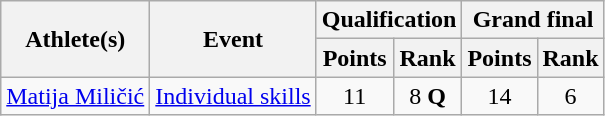<table class="wikitable">
<tr>
<th rowspan="2">Athlete(s)</th>
<th rowspan="2">Event</th>
<th colspan="2">Qualification</th>
<th colspan="2">Grand final</th>
</tr>
<tr>
<th>Points</th>
<th>Rank</th>
<th>Points</th>
<th>Rank</th>
</tr>
<tr>
<td><a href='#'>Matija Miličić</a></td>
<td><a href='#'>Individual skills</a></td>
<td align="center">11</td>
<td align="center">8 <strong>Q</strong></td>
<td align="center">14</td>
<td align="center">6</td>
</tr>
</table>
